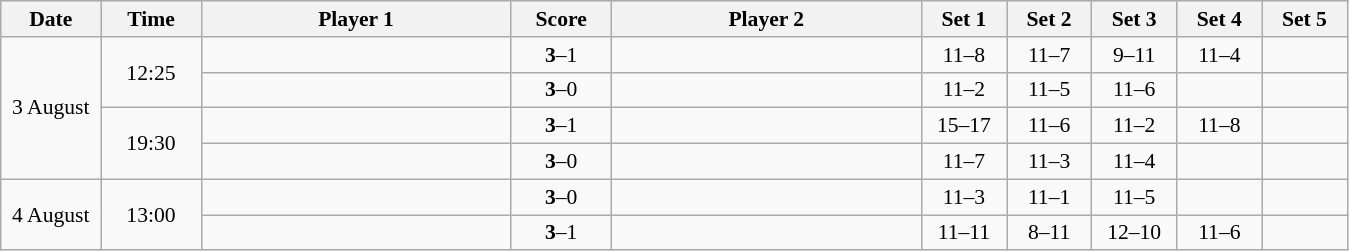<table class="wikitable" style="text-align: center; font-size:90% ">
<tr>
<th width="60">Date</th>
<th width="60">Time</th>
<th align="right" width="200">Player 1</th>
<th width="60">Score</th>
<th align="left" width="200">Player 2</th>
<th width="50">Set 1</th>
<th width="50">Set 2</th>
<th width="50">Set 3</th>
<th width="50">Set 4</th>
<th width="50">Set 5</th>
</tr>
<tr>
<td rowspan=4>3 August</td>
<td rowspan=2>12:25</td>
<td align=left><strong></strong></td>
<td align=center><strong>3</strong>–1</td>
<td align=left></td>
<td>11–8</td>
<td>11–7</td>
<td>9–11</td>
<td>11–4</td>
<td></td>
</tr>
<tr>
<td align=left><strong></strong></td>
<td align=center><strong>3</strong>–0</td>
<td align=left></td>
<td>11–2</td>
<td>11–5</td>
<td>11–6</td>
<td></td>
<td></td>
</tr>
<tr>
<td rowspan=2>19:30</td>
<td align=left><strong></strong></td>
<td align=center><strong>3</strong>–1</td>
<td align=left></td>
<td>15–17</td>
<td>11–6</td>
<td>11–2</td>
<td>11–8</td>
<td></td>
</tr>
<tr>
<td align=left><strong></strong></td>
<td align=center><strong>3</strong>–0</td>
<td align=left></td>
<td>11–7</td>
<td>11–3</td>
<td>11–4</td>
<td></td>
<td></td>
</tr>
<tr>
<td rowspan=2>4 August</td>
<td rowspan=2>13:00</td>
<td align=left><strong></strong></td>
<td align=center><strong>3</strong>–0</td>
<td align=left></td>
<td>11–3</td>
<td>11–1</td>
<td>11–5</td>
<td></td>
<td></td>
</tr>
<tr>
<td align=left><strong></strong></td>
<td align=center><strong>3</strong>–1</td>
<td align=left></td>
<td>11–11</td>
<td>8–11</td>
<td>12–10</td>
<td>11–6</td>
<td></td>
</tr>
</table>
